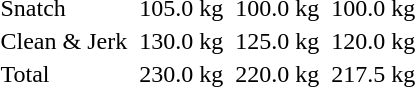<table>
<tr>
<td>Snatch</td>
<td></td>
<td>105.0 kg</td>
<td></td>
<td>100.0 kg</td>
<td></td>
<td>100.0 kg</td>
</tr>
<tr>
<td>Clean & Jerk</td>
<td></td>
<td>130.0 kg</td>
<td></td>
<td>125.0 kg</td>
<td></td>
<td>120.0 kg</td>
</tr>
<tr>
<td>Total</td>
<td></td>
<td>230.0 kg</td>
<td></td>
<td>220.0 kg</td>
<td></td>
<td>217.5 kg</td>
</tr>
</table>
